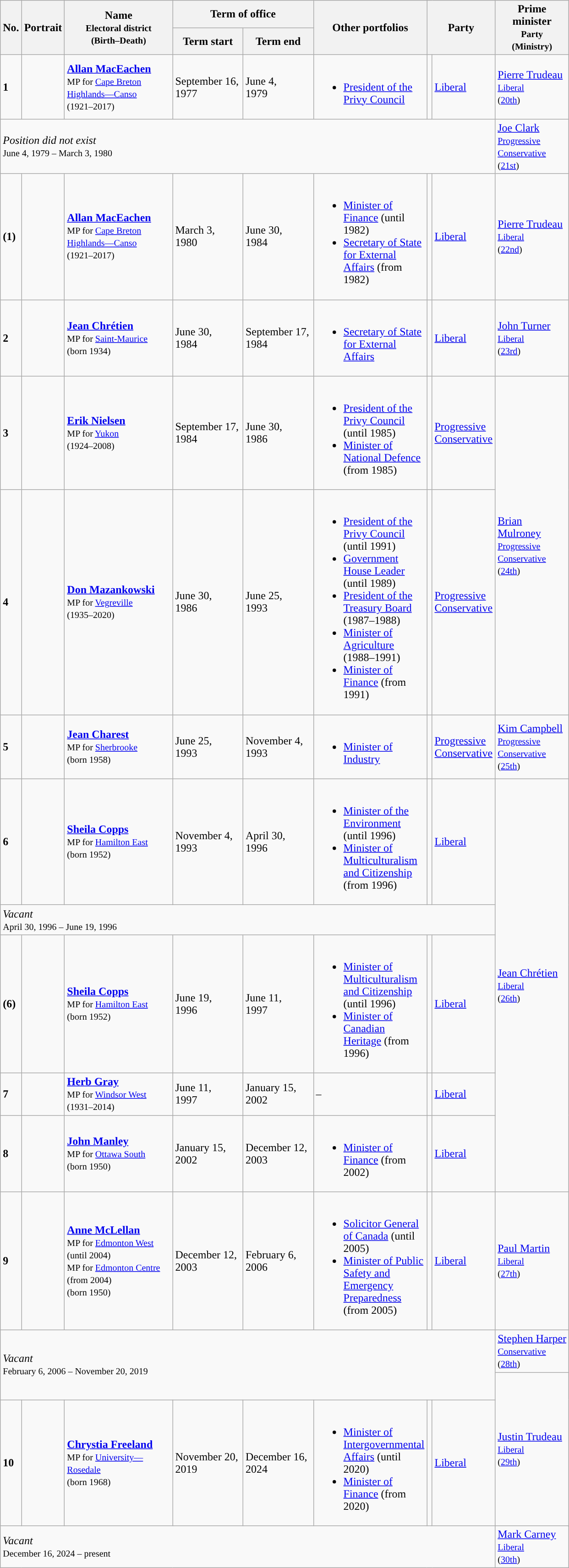<table class="wikitable sortable sticky-header-multi" style=text-align:center" style="margin:1em auto;">
<tr>
<th rowspan="2">No.</th>
<th rowspan="2" scope="col">Portrait</th>
<th rowspan="2" scope="col" width="150px">Name<br><small>Electoral district<br>(Birth–Death)</small></th>
<th colspan="2" scope="col">Term of office</th>
<th rowspan="2" width="150px">Other portfolios</th>
<th colspan="2" rowspan="2">Party</th>
<th rowspan="2" width="100px">Prime minister<br><small>Party<br>(Ministry)</small></th>
</tr>
<tr>
<th width="95px">Term start</th>
<th width="95px">Term end</th>
</tr>
<tr>
<td><strong>1</strong></td>
<td></td>
<td><strong><a href='#'>Allan MacEachen</a></strong><br><small>MP for <a href='#'>Cape Breton Highlands—Canso</a></small><br><small>(1921–2017)</small></td>
<td>September 16,<br>1977</td>
<td>June 4,<br>1979</td>
<td><br><ul><li><a href='#'>President of the Privy Council</a></li></ul></td>
<td style="background:"></td>
<td><a href='#'>Liberal</a></td>
<td><a href='#'>Pierre Trudeau</a><br><a href='#'><small>Liberal</small></a><br><small>(<a href='#'>20th</a>)</small></td>
</tr>
<tr>
<td colspan="8"><em>Position did not exist</em><br><small>June 4, 1979 – March 3, 1980</small></td>
<td><a href='#'>Joe Clark</a><br><a href='#'><small>Progressive Conservative</small></a><br><small>(<a href='#'>21st</a>)</small></td>
</tr>
<tr>
<td><strong>(1)</strong></td>
<td></td>
<td><strong><a href='#'>Allan MacEachen</a></strong><br><small>MP for <a href='#'>Cape Breton Highlands—Canso</a></small><br><small>(1921–2017)</small></td>
<td>March 3,<br>1980</td>
<td>June 30,<br>1984</td>
<td><br><ul><li><a href='#'>Minister of Finance</a> (until 1982)</li><li><a href='#'>Secretary of State for External Affairs</a> (from 1982)</li></ul></td>
<td style="background:"></td>
<td><a href='#'>Liberal</a></td>
<td><a href='#'>Pierre Trudeau</a><br><a href='#'><small>Liberal</small></a><br><small>(<a href='#'>22nd</a>)</small></td>
</tr>
<tr>
<td><strong>2</strong></td>
<td></td>
<td><strong><a href='#'>Jean Chrétien</a></strong><br><small>MP for <a href='#'>Saint-Maurice</a></small><br><small>(born 1934)</small></td>
<td>June 30,<br>1984</td>
<td>September 17,<br>1984</td>
<td><br><ul><li><a href='#'>Secretary of State for External Affairs</a></li></ul></td>
<td style="background:"></td>
<td><a href='#'>Liberal</a></td>
<td><a href='#'>John Turner</a><br><a href='#'><small>Liberal</small></a><br><small>(<a href='#'>23rd</a>)</small></td>
</tr>
<tr>
<td><strong>3</strong></td>
<td></td>
<td><strong><a href='#'>Erik Nielsen</a></strong><br><small>MP for <a href='#'>Yukon</a></small><br><small>(1924–2008)</small></td>
<td>September 17,<br>1984</td>
<td>June 30,<br>1986</td>
<td><br><ul><li><a href='#'>President of the Privy Council</a> (until 1985)</li><li><a href='#'>Minister of National Defence</a> (from 1985)</li></ul></td>
<td style="background:"></td>
<td><a href='#'>Progressive<br>Conservative</a></td>
<td rowspan="2"><a href='#'>Brian Mulroney</a><br><a href='#'><small>Progressive Conservative</small></a><br><small>(<a href='#'>24th</a>)</small></td>
</tr>
<tr>
<td><strong>4</strong></td>
<td></td>
<td><strong><a href='#'>Don Mazankowski</a></strong><br><small>MP for <a href='#'>Vegreville</a></small><br><small>(1935–2020)</small></td>
<td>June 30,<br>1986</td>
<td>June 25,<br>1993</td>
<td><br><ul><li><a href='#'>President of the Privy Council</a> (until 1991)</li><li><a href='#'>Government House Leader</a> (until 1989)</li><li><a href='#'>President of the Treasury Board</a> (1987–1988)</li><li><a href='#'>Minister of Agriculture</a> (1988–1991)</li><li><a href='#'>Minister of Finance</a> (from 1991)</li></ul></td>
<td style="background:"></td>
<td><a href='#'>Progressive<br>Conservative</a></td>
</tr>
<tr>
<td><strong>5</strong></td>
<td></td>
<td><strong><a href='#'>Jean Charest</a></strong><br><small>MP for <a href='#'>Sherbrooke</a></small><br><small>(born 1958)</small></td>
<td>June 25,<br>1993</td>
<td>November 4,<br>1993</td>
<td><br><ul><li><a href='#'>Minister of Industry</a></li></ul></td>
<td style="background:"></td>
<td><a href='#'>Progressive<br>Conservative</a></td>
<td><a href='#'>Kim Campbell</a><br><a href='#'><small>Progressive Conservative</small></a><br><small>(<a href='#'>25th</a>)</small></td>
</tr>
<tr>
<td><strong>6</strong></td>
<td></td>
<td><strong><a href='#'>Sheila Copps</a></strong><br><small>MP for <a href='#'>Hamilton East</a></small><br><small>(born 1952)</small></td>
<td>November 4,<br>1993</td>
<td>April 30,<br>1996</td>
<td><br><ul><li><a href='#'>Minister of the Environment</a> (until 1996)</li><li><a href='#'>Minister of Multiculturalism and Citizenship</a> (from 1996)</li></ul></td>
<td style="background:"></td>
<td><a href='#'>Liberal</a></td>
<td rowspan="5"><a href='#'>Jean Chrétien</a><br><a href='#'><small>Liberal</small></a><br><small>(<a href='#'>26th</a>)</small></td>
</tr>
<tr>
<td colspan="8"><em>Vacant</em><br><small>April 30, 1996 – June 19, 1996</small></td>
</tr>
<tr>
<td><strong>(6)</strong></td>
<td></td>
<td><strong><a href='#'>Sheila Copps</a></strong><br><small>MP for <a href='#'>Hamilton East</a></small><br><small>(born 1952)</small></td>
<td>June 19,<br>1996</td>
<td>June 11,<br>1997</td>
<td><br><ul><li><a href='#'>Minister of Multiculturalism and Citizenship</a> (until 1996)</li><li><a href='#'>Minister of Canadian Heritage</a> (from 1996)</li></ul></td>
<td style="background:"></td>
<td><a href='#'>Liberal</a></td>
</tr>
<tr>
<td><strong>7</strong></td>
<td></td>
<td><strong><a href='#'>Herb Gray</a></strong><br><small>MP for <a href='#'>Windsor West</a></small><br><small>(1931–2014)</small></td>
<td>June 11,<br>1997</td>
<td>January 15,<br>2002</td>
<td>–</td>
<td style="background:"></td>
<td><a href='#'>Liberal</a></td>
</tr>
<tr>
<td><strong>8</strong></td>
<td></td>
<td><strong><a href='#'>John Manley</a></strong><br><small>MP for <a href='#'>Ottawa South</a></small><br><small>(born 1950)</small></td>
<td>January 15,<br>2002</td>
<td>December 12,<br>2003</td>
<td><br><ul><li><a href='#'>Minister of Finance</a> (from 2002)</li></ul></td>
<td style="background:"></td>
<td><a href='#'>Liberal</a></td>
</tr>
<tr>
<td><strong>9</strong></td>
<td></td>
<td><strong><a href='#'>Anne McLellan</a></strong><br><small>MP for <a href='#'>Edmonton West</a> (until 2004)<br>MP for <a href='#'>Edmonton Centre</a> (from 2004)</small><br><small>(born 1950)</small></td>
<td>December 12,<br>2003</td>
<td>February 6,<br>2006</td>
<td><br><ul><li><a href='#'>Solicitor General of Canada</a> (until 2005)</li><li><a href='#'>Minister of Public Safety and Emergency Preparedness</a> (from 2005)</li></ul></td>
<td style="background:"></td>
<td><a href='#'>Liberal</a></td>
<td><a href='#'>Paul Martin</a><br><a href='#'><small>Liberal</small></a><br><small>(<a href='#'>27th</a>)</small></td>
</tr>
<tr>
<td colspan="8" rowspan="2"><em>Vacant</em><br><small>February 6, 2006 – November 20, 2019</small></td>
<td><a href='#'>Stephen Harper</a><br><small><a href='#'>Conservative</a></small><br><small>(<a href='#'>28th</a>)</small></td>
</tr>
<tr style="height:40px">
<td rowspan="3"><a href='#'>Justin Trudeau</a><br><a href='#'><small>Liberal</small></a><br><small>(<a href='#'>29th</a>)</small></td>
</tr>
<tr>
<td><strong>10</strong></td>
<td></td>
<td><strong><a href='#'>Chrystia Freeland</a></strong><br><small>MP for <a href='#'>University—Rosedale</a></small><br><small>(born 1968)</small></td>
<td>November 20,<br>2019</td>
<td>December 16, <br>2024</td>
<td><br><ul><li><a href='#'>Minister of Intergovernmental Affairs</a> (until 2020)</li><li><a href='#'>Minister of Finance</a> (from 2020)</li></ul></td>
<td style="background:"></td>
<td><a href='#'>Liberal</a></td>
</tr>
<tr>
<td colspan="8" rowspan="2"><em>Vacant</em><br><small>December 16, 2024 – present</small></td>
</tr>
<tr>
<td><a href='#'>Mark Carney</a><br><a href='#'><small>Liberal</small></a><br><small>(<a href='#'>30th</a>)</small></td>
</tr>
</table>
